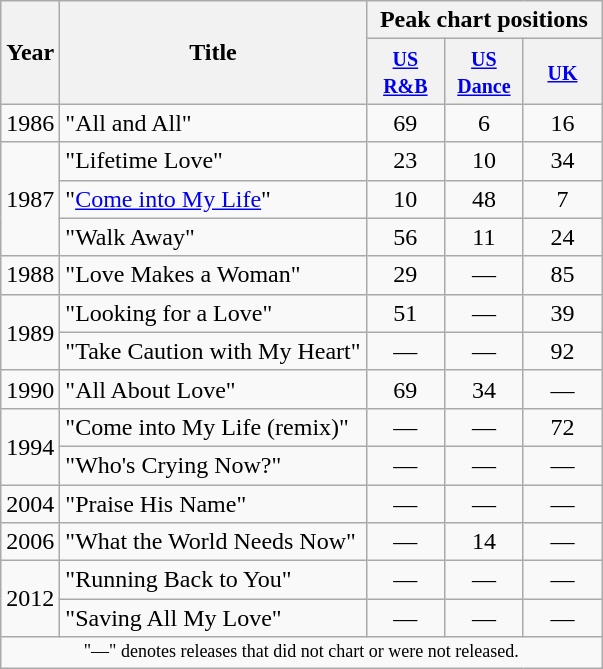<table class="wikitable">
<tr>
<th scope="col" rowspan="2">Year</th>
<th scope="col" rowspan="2">Title</th>
<th scope="col" colspan="3">Peak chart positions</th>
</tr>
<tr>
<th style="width:45px;"><small><a href='#'>US R&B</a></small><br></th>
<th style="width:45px;"><small><a href='#'>US Dance</a></small><br></th>
<th style="width:45px;"><small><a href='#'>UK</a></small><br></th>
</tr>
<tr>
<td rowspan="1">1986</td>
<td>"All and All"</td>
<td align=center>69</td>
<td align=center>6</td>
<td align=center>16</td>
</tr>
<tr>
<td rowspan="3">1987</td>
<td>"Lifetime Love"</td>
<td align=center>23</td>
<td align=center>10</td>
<td align=center>34</td>
</tr>
<tr>
<td>"<a href='#'>Come into My Life</a>"</td>
<td align=center>10</td>
<td align=center>48</td>
<td align=center>7</td>
</tr>
<tr>
<td>"Walk Away"</td>
<td align=center>56</td>
<td align=center>11</td>
<td align=center>24</td>
</tr>
<tr>
<td rowspan="1">1988</td>
<td>"Love Makes a Woman"</td>
<td align=center>29</td>
<td align=center>―</td>
<td align=center>85</td>
</tr>
<tr>
<td rowspan="2">1989</td>
<td>"Looking for a Love"</td>
<td align=center>51</td>
<td align=center>―</td>
<td align=center>39</td>
</tr>
<tr>
<td>"Take Caution with My Heart"</td>
<td align=center>―</td>
<td align=center>―</td>
<td align=center>92</td>
</tr>
<tr>
<td rowspan="1">1990</td>
<td>"All About Love"</td>
<td align=center>69</td>
<td align=center>34</td>
<td align=center>―</td>
</tr>
<tr>
<td rowspan="2">1994</td>
<td>"Come into My Life (remix)"</td>
<td align=center>―</td>
<td align=center>―</td>
<td align=center>72</td>
</tr>
<tr>
<td>"Who's Crying Now?"</td>
<td align=center>―</td>
<td align=center>―</td>
<td align=center>―</td>
</tr>
<tr>
<td rowspan="1">2004</td>
<td>"Praise His Name"</td>
<td align=center>―</td>
<td align=center>―</td>
<td align=center>―</td>
</tr>
<tr>
<td rowspan="1">2006</td>
<td>"What the World Needs Now"</td>
<td align=center>―</td>
<td align=center>14</td>
<td align=center>―</td>
</tr>
<tr>
<td rowspan="2">2012</td>
<td>"Running Back to You"</td>
<td align=center>―</td>
<td align=center>―</td>
<td align=center>―</td>
</tr>
<tr>
<td>"Saving All My Love"</td>
<td align=center>―</td>
<td align=center>―</td>
<td align=center>―</td>
</tr>
<tr>
<td colspan="5" style="text-align:center; font-size:9pt;">"—" denotes releases that did not chart or were not released.</td>
</tr>
</table>
